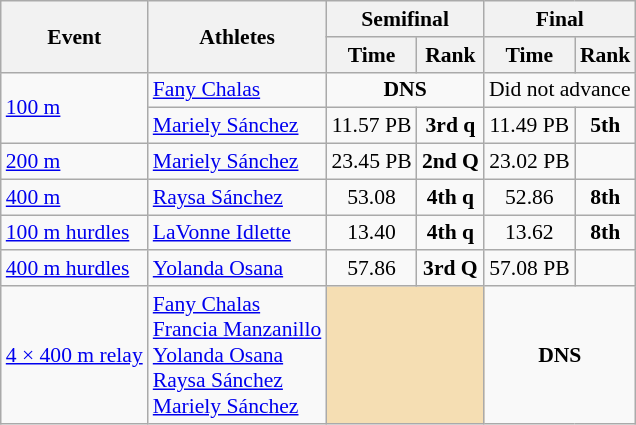<table class="wikitable" border="1" style="font-size:90%">
<tr>
<th rowspan=2>Event</th>
<th rowspan=2>Athletes</th>
<th colspan=2>Semifinal</th>
<th colspan=2>Final</th>
</tr>
<tr>
<th>Time</th>
<th>Rank</th>
<th>Time</th>
<th>Rank</th>
</tr>
<tr>
<td rowspan=2><a href='#'>100 m</a></td>
<td><a href='#'>Fany Chalas</a></td>
<td align=center colspan=2><strong>DNS</strong></td>
<td align=center colspan=2>Did not advance</td>
</tr>
<tr>
<td><a href='#'>Mariely Sánchez</a></td>
<td align=center>11.57 PB</td>
<td align=center><strong>3rd q</strong></td>
<td align=center>11.49 PB</td>
<td align=center><strong>5th</strong></td>
</tr>
<tr>
<td><a href='#'>200 m</a></td>
<td><a href='#'>Mariely Sánchez</a></td>
<td align=center>23.45 PB</td>
<td align=center><strong>2nd Q</strong></td>
<td align=center>23.02 PB</td>
<td align=center></td>
</tr>
<tr>
<td><a href='#'>400 m</a></td>
<td><a href='#'>Raysa Sánchez</a></td>
<td align=center>53.08</td>
<td align=center><strong>4th q</strong></td>
<td align=center>52.86</td>
<td align=center><strong>8th</strong></td>
</tr>
<tr>
<td><a href='#'>100 m hurdles</a></td>
<td><a href='#'>LaVonne Idlette</a></td>
<td align=center>13.40</td>
<td align=center><strong>4th q</strong></td>
<td align=center>13.62</td>
<td align=center><strong>8th</strong></td>
</tr>
<tr>
<td><a href='#'>400 m hurdles</a></td>
<td><a href='#'>Yolanda Osana</a></td>
<td align=center>57.86</td>
<td align=center><strong>3rd Q</strong></td>
<td align=center>57.08 PB</td>
<td align=center></td>
</tr>
<tr>
<td><a href='#'>4 × 400 m relay</a></td>
<td><a href='#'>Fany Chalas</a><br><a href='#'>Francia Manzanillo</a><br><a href='#'>Yolanda Osana</a><br><a href='#'>Raysa Sánchez</a><br><a href='#'>Mariely Sánchez</a></td>
<td align=center bgcolor=wheat colspan=2></td>
<td align=center colspan=2><strong>DNS</strong></td>
</tr>
</table>
